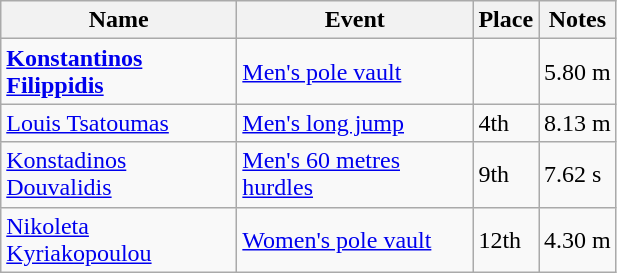<table class="wikitable sortable">
<tr>
<th width=150>Name</th>
<th width=150>Event</th>
<th>Place</th>
<th>Notes</th>
</tr>
<tr>
<td><strong><a href='#'>Konstantinos Filippidis</a></strong></td>
<td><a href='#'>Men's pole vault</a></td>
<td></td>
<td>5.80 m </td>
</tr>
<tr>
<td><a href='#'>Louis Tsatoumas</a></td>
<td><a href='#'>Men's long jump</a></td>
<td>4th</td>
<td>8.13 m</td>
</tr>
<tr>
<td><a href='#'>Konstadinos Douvalidis</a></td>
<td><a href='#'>Men's 60 metres hurdles</a></td>
<td>9th</td>
<td>7.62 s</td>
</tr>
<tr>
<td><a href='#'>Nikoleta Kyriakopoulou</a></td>
<td><a href='#'>Women's pole vault</a></td>
<td>12th</td>
<td>4.30 m</td>
</tr>
</table>
